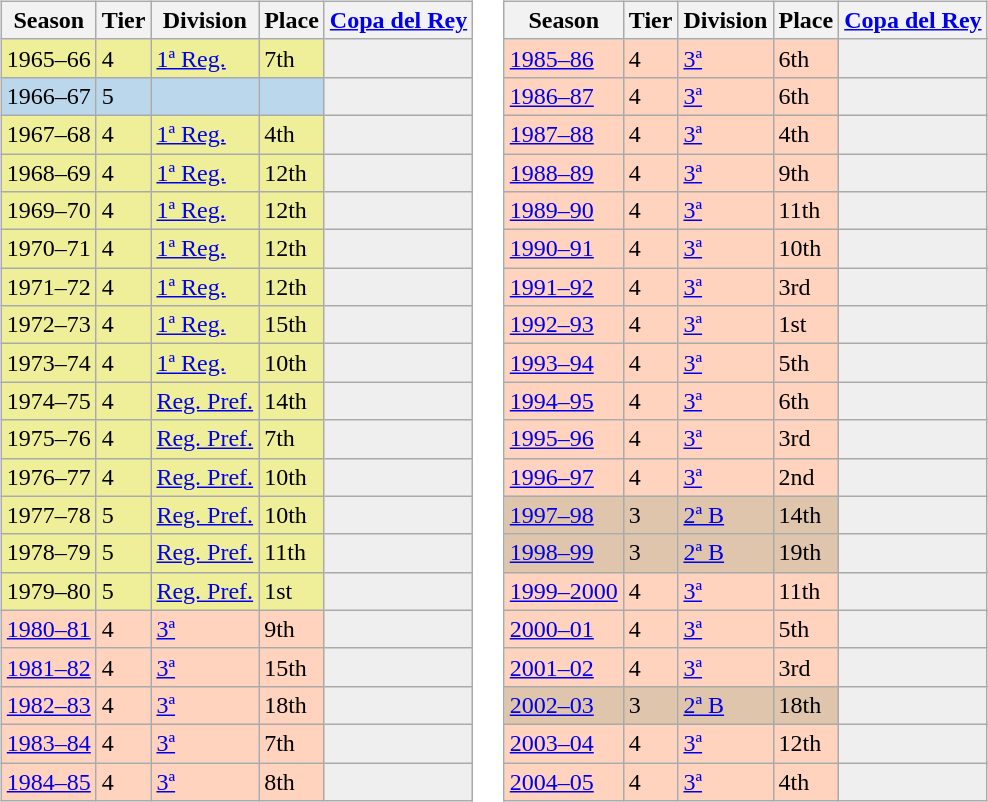<table>
<tr>
<td valign=top width=0%><br><table class="wikitable">
<tr style="background:#f0f6fa;">
<th>Season</th>
<th>Tier</th>
<th>Division</th>
<th>Place</th>
<th><a href='#'>Copa del Rey</a></th>
</tr>
<tr>
<td style="background:#EFEF99;">1965–66</td>
<td style="background:#EFEF99;">4</td>
<td style="background:#EFEF99;"><a href='#'>1ª Reg.</a></td>
<td style="background:#EFEF99;">7th</td>
<th style="background:#efefef;"></th>
</tr>
<tr>
<td style="background:#BBD7EC;">1966–67</td>
<td style="background:#BBD7EC;">5</td>
<td style="background:#BBD7EC;"></td>
<td style="background:#BBD7EC;"></td>
<th style="background:#efefef;"></th>
</tr>
<tr>
<td style="background:#EFEF99;">1967–68</td>
<td style="background:#EFEF99;">4</td>
<td style="background:#EFEF99;"><a href='#'>1ª Reg.</a></td>
<td style="background:#EFEF99;">4th</td>
<th style="background:#efefef;"></th>
</tr>
<tr>
<td style="background:#EFEF99;">1968–69</td>
<td style="background:#EFEF99;">4</td>
<td style="background:#EFEF99;"><a href='#'>1ª Reg.</a></td>
<td style="background:#EFEF99;">12th</td>
<th style="background:#efefef;"></th>
</tr>
<tr>
<td style="background:#EFEF99;">1969–70</td>
<td style="background:#EFEF99;">4</td>
<td style="background:#EFEF99;"><a href='#'>1ª Reg.</a></td>
<td style="background:#EFEF99;">12th</td>
<th style="background:#efefef;"></th>
</tr>
<tr>
<td style="background:#EFEF99;">1970–71</td>
<td style="background:#EFEF99;">4</td>
<td style="background:#EFEF99;"><a href='#'>1ª Reg.</a></td>
<td style="background:#EFEF99;">12th</td>
<th style="background:#efefef;"></th>
</tr>
<tr>
<td style="background:#EFEF99;">1971–72</td>
<td style="background:#EFEF99;">4</td>
<td style="background:#EFEF99;"><a href='#'>1ª Reg.</a></td>
<td style="background:#EFEF99;">12th</td>
<th style="background:#efefef;"></th>
</tr>
<tr>
<td style="background:#EFEF99;">1972–73</td>
<td style="background:#EFEF99;">4</td>
<td style="background:#EFEF99;"><a href='#'>1ª Reg.</a></td>
<td style="background:#EFEF99;">15th</td>
<th style="background:#efefef;"></th>
</tr>
<tr>
<td style="background:#EFEF99;">1973–74</td>
<td style="background:#EFEF99;">4</td>
<td style="background:#EFEF99;"><a href='#'>1ª Reg.</a></td>
<td style="background:#EFEF99;">10th</td>
<th style="background:#efefef;"></th>
</tr>
<tr>
<td style="background:#EFEF99;">1974–75</td>
<td style="background:#EFEF99;">4</td>
<td style="background:#EFEF99;"><a href='#'>Reg. Pref.</a></td>
<td style="background:#EFEF99;">14th</td>
<th style="background:#efefef;"></th>
</tr>
<tr>
<td style="background:#EFEF99;">1975–76</td>
<td style="background:#EFEF99;">4</td>
<td style="background:#EFEF99;"><a href='#'>Reg. Pref.</a></td>
<td style="background:#EFEF99;">7th</td>
<th style="background:#efefef;"></th>
</tr>
<tr>
<td style="background:#EFEF99;">1976–77</td>
<td style="background:#EFEF99;">4</td>
<td style="background:#EFEF99;"><a href='#'>Reg. Pref.</a></td>
<td style="background:#EFEF99;">10th</td>
<th style="background:#efefef;"></th>
</tr>
<tr>
<td style="background:#EFEF99;">1977–78</td>
<td style="background:#EFEF99;">5</td>
<td style="background:#EFEF99;"><a href='#'>Reg. Pref.</a></td>
<td style="background:#EFEF99;">10th</td>
<th style="background:#efefef;"></th>
</tr>
<tr>
<td style="background:#EFEF99;">1978–79</td>
<td style="background:#EFEF99;">5</td>
<td style="background:#EFEF99;"><a href='#'>Reg. Pref.</a></td>
<td style="background:#EFEF99;">11th</td>
<th style="background:#efefef;"></th>
</tr>
<tr>
<td style="background:#EFEF99;">1979–80</td>
<td style="background:#EFEF99;">5</td>
<td style="background:#EFEF99;"><a href='#'>Reg. Pref.</a></td>
<td style="background:#EFEF99;">1st</td>
<th style="background:#efefef;"></th>
</tr>
<tr>
<td style="background:#FFD3BD;"><a href='#'>1980–81</a></td>
<td style="background:#FFD3BD;">4</td>
<td style="background:#FFD3BD;"><a href='#'>3ª</a></td>
<td style="background:#FFD3BD;">9th</td>
<th style="background:#efefef;"></th>
</tr>
<tr>
<td style="background:#FFD3BD;"><a href='#'>1981–82</a></td>
<td style="background:#FFD3BD;">4</td>
<td style="background:#FFD3BD;"><a href='#'>3ª</a></td>
<td style="background:#FFD3BD;">15th</td>
<td style="background:#efefef;"></td>
</tr>
<tr>
<td style="background:#FFD3BD;"><a href='#'>1982–83</a></td>
<td style="background:#FFD3BD;">4</td>
<td style="background:#FFD3BD;"><a href='#'>3ª</a></td>
<td style="background:#FFD3BD;">18th</td>
<th style="background:#efefef;"></th>
</tr>
<tr>
<td style="background:#FFD3BD;"><a href='#'>1983–84</a></td>
<td style="background:#FFD3BD;">4</td>
<td style="background:#FFD3BD;"><a href='#'>3ª</a></td>
<td style="background:#FFD3BD;">7th</td>
<th style="background:#efefef;"></th>
</tr>
<tr>
<td style="background:#FFD3BD;"><a href='#'>1984–85</a></td>
<td style="background:#FFD3BD;">4</td>
<td style="background:#FFD3BD;"><a href='#'>3ª</a></td>
<td style="background:#FFD3BD;">8th</td>
<th style="background:#efefef;"></th>
</tr>
</table>
</td>
<td valign=top width=0%><br><table class="wikitable">
<tr style="background:#f0f6fa;">
<th>Season</th>
<th>Tier</th>
<th>Division</th>
<th>Place</th>
<th><a href='#'>Copa del Rey</a></th>
</tr>
<tr>
<td style="background:#FFD3BD;"><a href='#'>1985–86</a></td>
<td style="background:#FFD3BD;">4</td>
<td style="background:#FFD3BD;"><a href='#'>3ª</a></td>
<td style="background:#FFD3BD;">6th</td>
<td style="background:#efefef;"></td>
</tr>
<tr>
<td style="background:#FFD3BD;"><a href='#'>1986–87</a></td>
<td style="background:#FFD3BD;">4</td>
<td style="background:#FFD3BD;"><a href='#'>3ª</a></td>
<td style="background:#FFD3BD;">6th</td>
<td style="background:#efefef;"></td>
</tr>
<tr>
<td style="background:#FFD3BD;"><a href='#'>1987–88</a></td>
<td style="background:#FFD3BD;">4</td>
<td style="background:#FFD3BD;"><a href='#'>3ª</a></td>
<td style="background:#FFD3BD;">4th</td>
<td style="background:#efefef;"></td>
</tr>
<tr>
<td style="background:#FFD3BD;"><a href='#'>1988–89</a></td>
<td style="background:#FFD3BD;">4</td>
<td style="background:#FFD3BD;"><a href='#'>3ª</a></td>
<td style="background:#FFD3BD;">9th</td>
<th style="background:#efefef;"></th>
</tr>
<tr>
<td style="background:#FFD3BD;"><a href='#'>1989–90</a></td>
<td style="background:#FFD3BD;">4</td>
<td style="background:#FFD3BD;"><a href='#'>3ª</a></td>
<td style="background:#FFD3BD;">11th</td>
<th style="background:#efefef;"></th>
</tr>
<tr>
<td style="background:#FFD3BD;"><a href='#'>1990–91</a></td>
<td style="background:#FFD3BD;">4</td>
<td style="background:#FFD3BD;"><a href='#'>3ª</a></td>
<td style="background:#FFD3BD;">10th</td>
<th style="background:#efefef;"></th>
</tr>
<tr>
<td style="background:#FFD3BD;"><a href='#'>1991–92</a></td>
<td style="background:#FFD3BD;">4</td>
<td style="background:#FFD3BD;"><a href='#'>3ª</a></td>
<td style="background:#FFD3BD;">3rd</td>
<td style="background:#efefef;"></td>
</tr>
<tr>
<td style="background:#FFD3BD;"><a href='#'>1992–93</a></td>
<td style="background:#FFD3BD;">4</td>
<td style="background:#FFD3BD;"><a href='#'>3ª</a></td>
<td style="background:#FFD3BD;">1st</td>
<td style="background:#efefef;"></td>
</tr>
<tr>
<td style="background:#FFD3BD;"><a href='#'>1993–94</a></td>
<td style="background:#FFD3BD;">4</td>
<td style="background:#FFD3BD;"><a href='#'>3ª</a></td>
<td style="background:#FFD3BD;">5th</td>
<td style="background:#efefef;"></td>
</tr>
<tr>
<td style="background:#FFD3BD;"><a href='#'>1994–95</a></td>
<td style="background:#FFD3BD;">4</td>
<td style="background:#FFD3BD;"><a href='#'>3ª</a></td>
<td style="background:#FFD3BD;">6th</td>
<th style="background:#efefef;"></th>
</tr>
<tr>
<td style="background:#FFD3BD;"><a href='#'>1995–96</a></td>
<td style="background:#FFD3BD;">4</td>
<td style="background:#FFD3BD;"><a href='#'>3ª</a></td>
<td style="background:#FFD3BD;">3rd</td>
<th style="background:#efefef;"></th>
</tr>
<tr>
<td style="background:#FFD3BD;"><a href='#'>1996–97</a></td>
<td style="background:#FFD3BD;">4</td>
<td style="background:#FFD3BD;"><a href='#'>3ª</a></td>
<td style="background:#FFD3BD;">2nd</td>
<th style="background:#efefef;"></th>
</tr>
<tr>
<td style="background:#DEC5AB;"><a href='#'>1997–98</a></td>
<td style="background:#DEC5AB;">3</td>
<td style="background:#DEC5AB;"><a href='#'>2ª B</a></td>
<td style="background:#DEC5AB;">14th</td>
<td style="background:#efefef;"></td>
</tr>
<tr>
<td style="background:#DEC5AB;"><a href='#'>1998–99</a></td>
<td style="background:#DEC5AB;">3</td>
<td style="background:#DEC5AB;"><a href='#'>2ª B</a></td>
<td style="background:#DEC5AB;">19th</td>
<td style="background:#efefef;"></td>
</tr>
<tr>
<td style="background:#FFD3BD;"><a href='#'>1999–2000</a></td>
<td style="background:#FFD3BD;">4</td>
<td style="background:#FFD3BD;"><a href='#'>3ª</a></td>
<td style="background:#FFD3BD;">11th</td>
<td style="background:#efefef;"></td>
</tr>
<tr>
<td style="background:#FFD3BD;"><a href='#'>2000–01</a></td>
<td style="background:#FFD3BD;">4</td>
<td style="background:#FFD3BD;"><a href='#'>3ª</a></td>
<td style="background:#FFD3BD;">5th</td>
<th style="background:#efefef;"></th>
</tr>
<tr>
<td style="background:#FFD3BD;"><a href='#'>2001–02</a></td>
<td style="background:#FFD3BD;">4</td>
<td style="background:#FFD3BD;"><a href='#'>3ª</a></td>
<td style="background:#FFD3BD;">3rd</td>
<th style="background:#efefef;"></th>
</tr>
<tr>
<td style="background:#DEC5AB;"><a href='#'>2002–03</a></td>
<td style="background:#DEC5AB;">3</td>
<td style="background:#DEC5AB;"><a href='#'>2ª B</a></td>
<td style="background:#DEC5AB;">18th</td>
<th style="background:#efefef;"></th>
</tr>
<tr>
<td style="background:#FFD3BD;"><a href='#'>2003–04</a></td>
<td style="background:#FFD3BD;">4</td>
<td style="background:#FFD3BD;"><a href='#'>3ª</a></td>
<td style="background:#FFD3BD;">12th</td>
<td style="background:#efefef;"></td>
</tr>
<tr>
<td style="background:#FFD3BD;"><a href='#'>2004–05</a></td>
<td style="background:#FFD3BD;">4</td>
<td style="background:#FFD3BD;"><a href='#'>3ª</a></td>
<td style="background:#FFD3BD;">4th</td>
<td style="background:#efefef;"></td>
</tr>
</table>
</td>
</tr>
</table>
